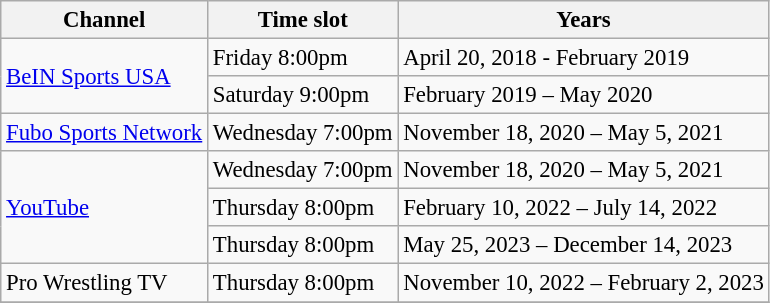<table class="wikitable" style="margin:0; font-size: 95%">
<tr>
<th>Channel</th>
<th>Time slot</th>
<th>Years</th>
</tr>
<tr>
<td rowspan="2"><a href='#'>BeIN Sports USA</a></td>
<td>Friday 8:00pm</td>
<td>April 20, 2018 - February 2019</td>
</tr>
<tr>
<td>Saturday 9:00pm</td>
<td>February 2019 – May 2020</td>
</tr>
<tr>
<td rowspan="1"><a href='#'>Fubo Sports Network</a></td>
<td>Wednesday 7:00pm</td>
<td>November 18, 2020 – May 5, 2021</td>
</tr>
<tr>
<td rowspan="3"><a href='#'>YouTube</a></td>
<td>Wednesday 7:00pm</td>
<td>November 18, 2020 – May 5, 2021</td>
</tr>
<tr>
<td>Thursday 8:00pm</td>
<td>February 10, 2022 – July 14, 2022</td>
</tr>
<tr>
<td>Thursday 8:00pm</td>
<td>May 25, 2023 – December 14, 2023</td>
</tr>
<tr>
<td rowspan="1">Pro Wrestling TV</td>
<td>Thursday 8:00pm</td>
<td>November 10, 2022 – February 2, 2023</td>
</tr>
<tr>
</tr>
</table>
